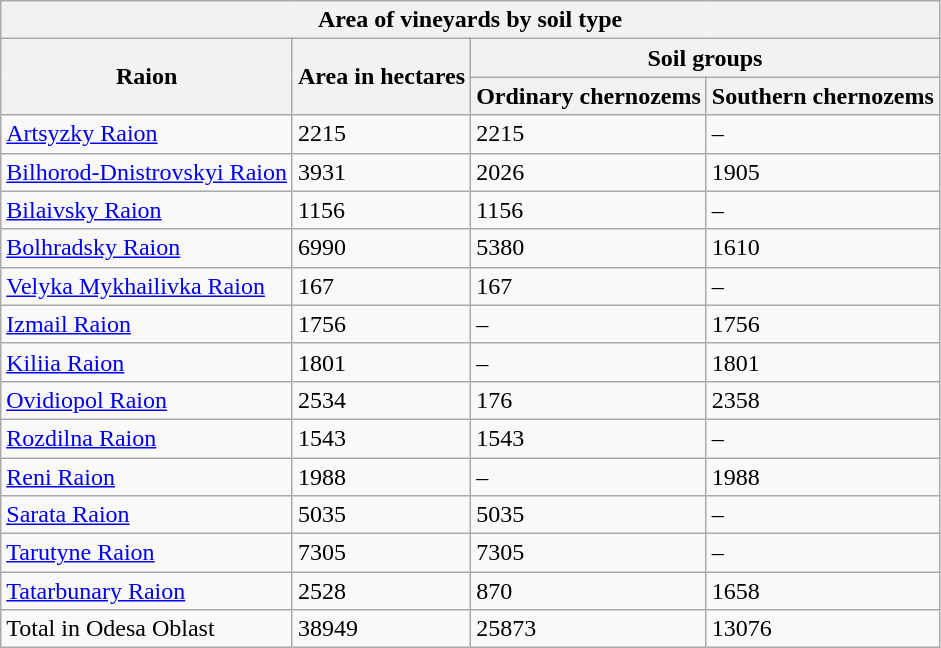<table class="wikitable mw-collapsible">
<tr>
<th colspan="4">Area of vineyards by soil type</th>
</tr>
<tr>
<th rowspan="2">Raion</th>
<th rowspan="2">Area in hectares</th>
<th colspan="2">Soil groups</th>
</tr>
<tr>
<th>Ordinary chernozems</th>
<th>Southern chernozems</th>
</tr>
<tr>
<td><a href='#'>Artsyzky Raion</a></td>
<td>2215</td>
<td>2215</td>
<td>–</td>
</tr>
<tr>
<td><a href='#'>Bilhorod-Dnistrovskyi Raion</a></td>
<td>3931</td>
<td>2026</td>
<td>1905</td>
</tr>
<tr>
<td><a href='#'>Bilaivsky Raion</a></td>
<td>1156</td>
<td>1156</td>
<td>–</td>
</tr>
<tr>
<td><a href='#'>Bolhradsky Raion</a></td>
<td>6990</td>
<td>5380</td>
<td>1610</td>
</tr>
<tr>
<td><a href='#'>Velyka Mykhailivka Raion</a></td>
<td>167</td>
<td>167</td>
<td>–</td>
</tr>
<tr>
<td><a href='#'>Izmail Raion</a></td>
<td>1756</td>
<td>–</td>
<td>1756</td>
</tr>
<tr>
<td><a href='#'>Kiliia Raion</a></td>
<td>1801</td>
<td>–</td>
<td>1801</td>
</tr>
<tr>
<td><a href='#'>Ovidiopol Raion</a></td>
<td>2534</td>
<td>176</td>
<td>2358</td>
</tr>
<tr>
<td><a href='#'>Rozdilna Raion</a></td>
<td>1543</td>
<td>1543</td>
<td>–</td>
</tr>
<tr>
<td><a href='#'>Reni Raion</a></td>
<td>1988</td>
<td>–</td>
<td>1988</td>
</tr>
<tr>
<td><a href='#'>Sarata Raion</a></td>
<td>5035</td>
<td>5035</td>
<td>–</td>
</tr>
<tr>
<td><a href='#'>Tarutyne Raion</a></td>
<td>7305</td>
<td>7305</td>
<td>–</td>
</tr>
<tr>
<td><a href='#'>Tatarbunary Raion</a></td>
<td>2528</td>
<td>870</td>
<td>1658</td>
</tr>
<tr>
<td>Total in Odesa Oblast</td>
<td>38949</td>
<td>25873</td>
<td>13076</td>
</tr>
</table>
